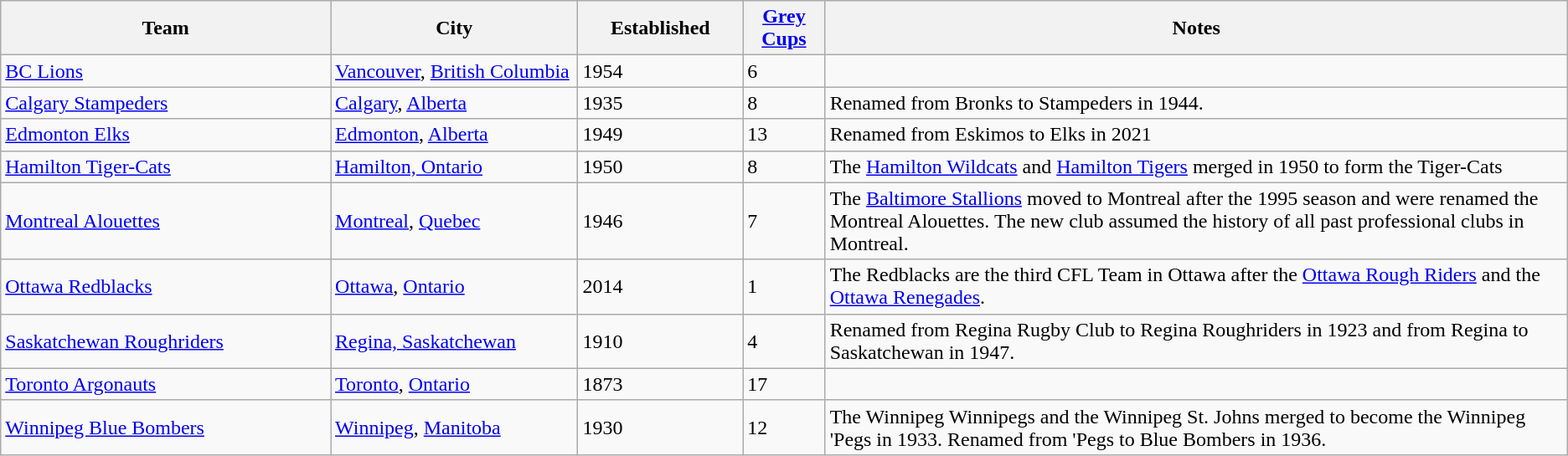<table class="wikitable">
<tr>
<th bgcolor="#DDDDFF" width="20%">Team</th>
<th bgcolor="#DDDDFF" width="15%">City</th>
<th bgcolor="#DDDDFF" width="10%">Established</th>
<th bgcolor="#DDDDFF" width="5%"><a href='#'>Grey Cups</a></th>
<th bgcolor="#DDDDFF" width="45%">Notes</th>
</tr>
<tr>
<td><a href='#'>BC Lions</a></td>
<td><a href='#'>Vancouver</a>, <a href='#'>British Columbia</a></td>
<td>1954</td>
<td>6</td>
<td></td>
</tr>
<tr>
<td><a href='#'>Calgary Stampeders</a></td>
<td><a href='#'>Calgary</a>, <a href='#'>Alberta</a></td>
<td>1935</td>
<td>8</td>
<td>Renamed from Bronks to Stampeders in 1944.</td>
</tr>
<tr>
<td><a href='#'>Edmonton Elks</a></td>
<td><a href='#'>Edmonton</a>, <a href='#'>Alberta</a></td>
<td>1949</td>
<td>13</td>
<td>Renamed from Eskimos to Elks in 2021</td>
</tr>
<tr>
<td><a href='#'>Hamilton Tiger-Cats</a></td>
<td><a href='#'>Hamilton, Ontario</a></td>
<td>1950</td>
<td>8</td>
<td>The <a href='#'>Hamilton Wildcats</a> and <a href='#'>Hamilton Tigers</a> merged in 1950 to form the Tiger-Cats</td>
</tr>
<tr>
<td><a href='#'>Montreal Alouettes</a></td>
<td><a href='#'>Montreal</a>, <a href='#'>Quebec</a></td>
<td>1946</td>
<td>7</td>
<td>The <a href='#'>Baltimore Stallions</a> moved to Montreal after the 1995 season and were renamed the Montreal Alouettes. The new club assumed the history of all past professional clubs in Montreal.</td>
</tr>
<tr>
<td><a href='#'>Ottawa Redblacks</a></td>
<td><a href='#'>Ottawa</a>, <a href='#'>Ontario</a></td>
<td>2014</td>
<td>1</td>
<td>The Redblacks are the third CFL Team in Ottawa after the <a href='#'>Ottawa Rough Riders</a> and the <a href='#'>Ottawa Renegades</a>.</td>
</tr>
<tr>
<td><a href='#'>Saskatchewan Roughriders</a></td>
<td><a href='#'>Regina, Saskatchewan</a></td>
<td>1910</td>
<td>4</td>
<td>Renamed from Regina Rugby Club to Regina Roughriders in 1923 and from Regina to Saskatchewan in 1947.</td>
</tr>
<tr>
<td><a href='#'>Toronto Argonauts</a></td>
<td><a href='#'>Toronto</a>, <a href='#'>Ontario</a></td>
<td>1873</td>
<td>17</td>
<td></td>
</tr>
<tr>
<td><a href='#'>Winnipeg Blue Bombers</a></td>
<td><a href='#'>Winnipeg</a>, <a href='#'>Manitoba</a></td>
<td>1930</td>
<td>12</td>
<td>The Winnipeg Winnipegs and the Winnipeg St. Johns merged to become the Winnipeg 'Pegs in 1933. Renamed from 'Pegs to Blue Bombers in 1936.</td>
</tr>
</table>
